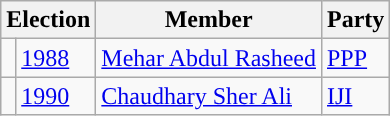<table class="wikitable">
<tr>
<th colspan="2">Election</th>
<th>Member</th>
<th>Party</th>
</tr>
<tr>
<td style="background-color: "></td>
<td><a href='#'>1988</a></td>
<td><a href='#'>Mehar Abdul Rasheed</a></td>
<td><a href='#'>PPP</a></td>
</tr>
<tr>
<td style="background-color: "></td>
<td><a href='#'>1990</a></td>
<td><a href='#'>Chaudhary Sher Ali</a></td>
<td><a href='#'>IJI</a></td>
</tr>
</table>
